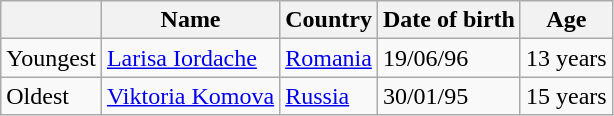<table class="wikitable">
<tr>
<th></th>
<th>Name</th>
<th>Country</th>
<th>Date of birth</th>
<th>Age</th>
</tr>
<tr>
<td>Youngest</td>
<td><a href='#'>Larisa Iordache</a></td>
<td>  <a href='#'>Romania</a></td>
<td>19/06/96</td>
<td>13 years</td>
</tr>
<tr>
<td>Oldest</td>
<td><a href='#'>Viktoria Komova</a></td>
<td> <a href='#'>Russia</a></td>
<td>30/01/95</td>
<td>15 years</td>
</tr>
</table>
